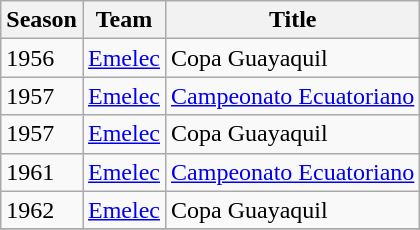<table class="wikitable">
<tr>
<th>Season</th>
<th>Team</th>
<th>Title</th>
</tr>
<tr>
<td>1956</td>
<td><a href='#'>Emelec</a></td>
<td>Copa Guayaquil</td>
</tr>
<tr>
<td>1957</td>
<td><a href='#'>Emelec</a></td>
<td><a href='#'>Campeonato Ecuatoriano</a></td>
</tr>
<tr>
<td>1957</td>
<td><a href='#'>Emelec</a></td>
<td>Copa Guayaquil</td>
</tr>
<tr>
<td>1961</td>
<td><a href='#'>Emelec</a></td>
<td><a href='#'>Campeonato Ecuatoriano</a></td>
</tr>
<tr>
<td>1962</td>
<td><a href='#'>Emelec</a></td>
<td>Copa Guayaquil</td>
</tr>
<tr>
</tr>
</table>
